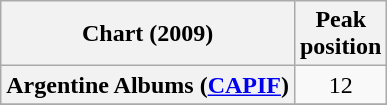<table class="wikitable plainrowheaders">
<tr>
<th scope="col">Chart (2009)</th>
<th scope="col">Peak<br>position</th>
</tr>
<tr>
<th scope="row">Argentine Albums (<a href='#'>CAPIF</a>)</th>
<td style="text-align:center;">12</td>
</tr>
<tr>
</tr>
</table>
